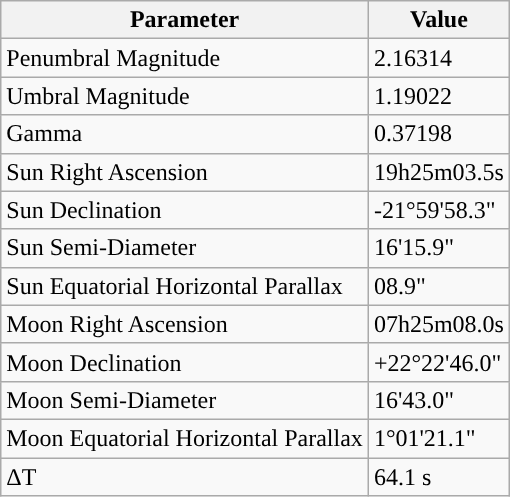<table class="wikitable">
<tr>
<th>Parameter</th>
<th>Value</th>
</tr>
<tr>
<td>Penumbral Magnitude</td>
<td>2.16314</td>
</tr>
<tr>
<td>Umbral Magnitude</td>
<td>1.19022</td>
</tr>
<tr>
<td>Gamma</td>
<td>0.37198</td>
</tr>
<tr>
<td>Sun Right Ascension</td>
<td>19h25m03.5s</td>
</tr>
<tr>
<td>Sun Declination</td>
<td>-21°59'58.3"</td>
</tr>
<tr>
<td>Sun Semi-Diameter</td>
<td>16'15.9"</td>
</tr>
<tr>
<td>Sun Equatorial Horizontal Parallax</td>
<td>08.9"</td>
</tr>
<tr>
<td>Moon Right Ascension</td>
<td>07h25m08.0s</td>
</tr>
<tr>
<td>Moon Declination</td>
<td>+22°22'46.0"</td>
</tr>
<tr>
<td>Moon Semi-Diameter</td>
<td>16'43.0"</td>
</tr>
<tr>
<td>Moon Equatorial Horizontal Parallax</td>
<td>1°01'21.1"</td>
</tr>
<tr>
<td>ΔT</td>
<td>64.1 s</td>
</tr>
</table>
